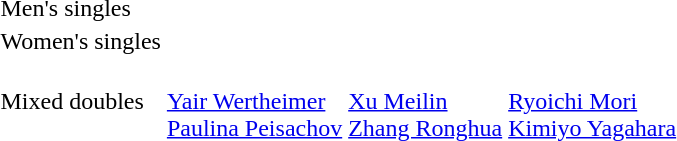<table>
<tr>
<td>Men's singles</td>
<td></td>
<td></td>
<td></td>
</tr>
<tr>
<td>Women's singles</td>
<td></td>
<td></td>
<td></td>
</tr>
<tr>
<td>Mixed doubles</td>
<td><br><a href='#'>Yair Wertheimer</a><br><a href='#'>Paulina Peisachov</a></td>
<td><br><a href='#'>Xu Meilin</a> <br><a href='#'>Zhang Ronghua</a></td>
<td><br><a href='#'>Ryoichi Mori</a><br><a href='#'>Kimiyo Yagahara</a></td>
</tr>
</table>
